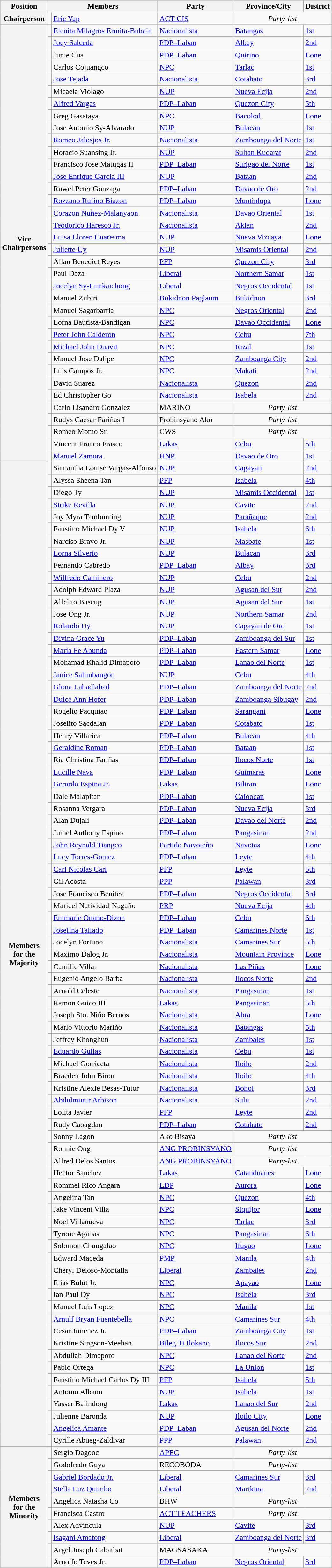<table class="wikitable" style="font-size: 100%;">
<tr>
<th>Position</th>
<th colspan="2">Members</th>
<th>Party</th>
<th>Province/City</th>
<th>District</th>
</tr>
<tr>
<th>Chairperson</th>
<td></td>
<td><a href='#'>Eric Yap</a></td>
<td><a href='#'>ACT-CIS</a></td>
<td align="center" colspan="2"><em>Party-list</em></td>
</tr>
<tr>
<th rowspan="36">Vice<br>Chairpersons</th>
<td></td>
<td><a href='#'>Elenita Milagros Ermita-Buhain</a></td>
<td><a href='#'>Nacionalista</a></td>
<td><a href='#'>Batangas</a></td>
<td><a href='#'>1st</a></td>
</tr>
<tr>
<td></td>
<td><a href='#'>Joey Salceda</a></td>
<td><a href='#'>PDP–Laban</a></td>
<td><a href='#'>Albay</a></td>
<td><a href='#'>2nd</a></td>
</tr>
<tr>
<td></td>
<td>Junie Cua</td>
<td><a href='#'>PDP–Laban</a></td>
<td><a href='#'>Quirino</a></td>
<td><a href='#'>Lone</a></td>
</tr>
<tr>
<td></td>
<td>Carlos Cojuangco</td>
<td><a href='#'>NPC</a></td>
<td><a href='#'>Tarlac</a></td>
<td><a href='#'>1st</a></td>
</tr>
<tr>
<td></td>
<td><a href='#'>Jose Tejada</a></td>
<td><a href='#'>Nacionalista</a></td>
<td><a href='#'>Cotabato</a></td>
<td><a href='#'>3rd</a></td>
</tr>
<tr>
<td></td>
<td>Micaela Violago</td>
<td><a href='#'>NUP</a></td>
<td><a href='#'>Nueva Ecija</a></td>
<td><a href='#'>2nd</a></td>
</tr>
<tr>
<td></td>
<td><a href='#'>Alfred Vargas</a></td>
<td><a href='#'>PDP–Laban</a></td>
<td><a href='#'>Quezon City</a></td>
<td><a href='#'>5th</a></td>
</tr>
<tr>
<td></td>
<td>Greg Gasataya</td>
<td><a href='#'>NPC</a></td>
<td><a href='#'>Bacolod</a></td>
<td><a href='#'>Lone</a></td>
</tr>
<tr>
<td></td>
<td>Jose Antonio Sy-Alvarado</td>
<td><a href='#'>NUP</a></td>
<td><a href='#'>Bulacan</a></td>
<td><a href='#'>1st</a></td>
</tr>
<tr>
<td></td>
<td><a href='#'>Romeo Jalosjos Jr.</a></td>
<td><a href='#'>Nacionalista</a></td>
<td><a href='#'>Zamboanga del Norte</a></td>
<td><a href='#'>1st</a></td>
</tr>
<tr>
<td></td>
<td>Horacio Suansing Jr.</td>
<td><a href='#'>NUP</a></td>
<td><a href='#'>Sultan Kudarat</a></td>
<td><a href='#'>2nd</a></td>
</tr>
<tr>
<td></td>
<td>Francisco Jose Matugas II</td>
<td><a href='#'>PDP–Laban</a></td>
<td><a href='#'>Surigao del Norte</a></td>
<td><a href='#'>1st</a></td>
</tr>
<tr>
<td></td>
<td><a href='#'>Jose Enrique Garcia III</a></td>
<td><a href='#'>NUP</a></td>
<td><a href='#'>Bataan</a></td>
<td><a href='#'>2nd</a></td>
</tr>
<tr>
<td></td>
<td>Ruwel Peter Gonzaga</td>
<td><a href='#'>PDP–Laban</a></td>
<td><a href='#'>Davao de Oro</a></td>
<td><a href='#'>2nd</a></td>
</tr>
<tr>
<td></td>
<td><a href='#'>Rozzano Rufino Biazon</a></td>
<td><a href='#'>PDP–Laban</a></td>
<td><a href='#'>Muntinlupa</a></td>
<td><a href='#'>Lone</a></td>
</tr>
<tr>
<td></td>
<td><a href='#'>Corazon Nuñez-Malanyaon</a></td>
<td><a href='#'>Nacionalista</a></td>
<td><a href='#'>Davao Oriental</a></td>
<td><a href='#'>1st</a></td>
</tr>
<tr>
<td></td>
<td><a href='#'>Teodorico Haresco Jr.</a></td>
<td><a href='#'>Nacionalista</a></td>
<td><a href='#'>Aklan</a></td>
<td><a href='#'>2nd</a></td>
</tr>
<tr>
<td></td>
<td><a href='#'>Luisa Lloren Cuaresma</a></td>
<td><a href='#'>NUP</a></td>
<td><a href='#'>Nueva Vizcaya</a></td>
<td><a href='#'>Lone</a></td>
</tr>
<tr>
<td></td>
<td><a href='#'>Juliette Uy</a></td>
<td><a href='#'>NUP</a></td>
<td><a href='#'>Misamis Oriental</a></td>
<td><a href='#'>2nd</a></td>
</tr>
<tr>
<td></td>
<td>Allan Benedict Reyes</td>
<td><a href='#'>PFP</a></td>
<td><a href='#'>Quezon City</a></td>
<td><a href='#'>3rd</a></td>
</tr>
<tr>
<td></td>
<td>Paul Daza</td>
<td><a href='#'>Liberal</a></td>
<td><a href='#'>Northern Samar</a></td>
<td><a href='#'>1st</a></td>
</tr>
<tr>
<td></td>
<td><a href='#'>Jocelyn Sy-Limkaichong</a></td>
<td><a href='#'>Liberal</a></td>
<td><a href='#'>Negros Occidental</a></td>
<td><a href='#'>1st</a></td>
</tr>
<tr>
<td></td>
<td>Manuel Zubiri</td>
<td><a href='#'>Bukidnon Paglaum</a></td>
<td><a href='#'>Bukidnon</a></td>
<td><a href='#'>3rd</a></td>
</tr>
<tr>
<td></td>
<td>Manuel Sagarbarria</td>
<td><a href='#'>NPC</a></td>
<td><a href='#'>Negros Oriental</a></td>
<td><a href='#'>2nd</a></td>
</tr>
<tr>
<td></td>
<td>Lorna Bautista-Bandigan</td>
<td><a href='#'>NPC</a></td>
<td><a href='#'>Davao Occidental</a></td>
<td><a href='#'>Lone</a></td>
</tr>
<tr>
<td></td>
<td><a href='#'>Peter John Calderon</a></td>
<td><a href='#'>NPC</a></td>
<td><a href='#'>Cebu</a></td>
<td><a href='#'>7th</a></td>
</tr>
<tr>
<td></td>
<td><a href='#'>Michael John Duavit</a></td>
<td><a href='#'>NPC</a></td>
<td><a href='#'>Rizal</a></td>
<td><a href='#'>1st</a></td>
</tr>
<tr>
<td></td>
<td>Manuel Jose Dalipe</td>
<td><a href='#'>NPC</a></td>
<td><a href='#'>Zamboanga City</a></td>
<td><a href='#'>2nd</a></td>
</tr>
<tr>
<td></td>
<td>Luis Campos Jr.</td>
<td><a href='#'>NPC</a></td>
<td><a href='#'>Makati</a></td>
<td><a href='#'>2nd</a></td>
</tr>
<tr>
<td></td>
<td>David Suarez</td>
<td><a href='#'>Nacionalista</a></td>
<td><a href='#'>Quezon</a></td>
<td><a href='#'>2nd</a></td>
</tr>
<tr>
<td></td>
<td>Ed Christopher Go</td>
<td><a href='#'>Nacionalista</a></td>
<td><a href='#'>Isabela</a></td>
<td><a href='#'>2nd</a></td>
</tr>
<tr>
<td></td>
<td>Carlo Lisandro Gonzalez</td>
<td>MARINO</td>
<td align="center" colspan="2"><em>Party-list</em></td>
</tr>
<tr>
<td></td>
<td>Rudys Caesar Fariñas I</td>
<td>Probinsyano Ako</td>
<td align="center" colspan="2"><em>Party-list</em></td>
</tr>
<tr>
<td></td>
<td>Romeo Momo Sr.</td>
<td>CWS</td>
<td align="center" colspan="2"><em>Party-list</em></td>
</tr>
<tr>
<td></td>
<td>Vincent Franco Frasco</td>
<td><a href='#'>Lakas</a></td>
<td><a href='#'>Cebu</a></td>
<td><a href='#'>5th</a></td>
</tr>
<tr>
<td></td>
<td><a href='#'>Manuel Zamora</a></td>
<td><a href='#'>HNP</a></td>
<td><a href='#'>Davao de Oro</a></td>
<td><a href='#'>1st</a></td>
</tr>
<tr>
<th rowspan="81">Members<br>for the<br>Majority</th>
<td></td>
<td>Samantha Louise Vargas-Alfonso</td>
<td><a href='#'>NUP</a></td>
<td><a href='#'>Cagayan</a></td>
<td><a href='#'>2nd</a></td>
</tr>
<tr>
<td></td>
<td>Alyssa Sheena Tan</td>
<td><a href='#'>PFP</a></td>
<td><a href='#'>Isabela</a></td>
<td><a href='#'>4th</a></td>
</tr>
<tr>
<td></td>
<td>Diego Ty</td>
<td><a href='#'>NUP</a></td>
<td><a href='#'>Misamis Occidental</a></td>
<td><a href='#'>1st</a></td>
</tr>
<tr>
<td></td>
<td><a href='#'>Strike Revilla</a></td>
<td><a href='#'>NUP</a></td>
<td><a href='#'>Cavite</a></td>
<td><a href='#'>2nd</a></td>
</tr>
<tr>
<td></td>
<td>Joy Myra Tambunting</td>
<td><a href='#'>NUP</a></td>
<td><a href='#'>Parañaque</a></td>
<td><a href='#'>2nd</a></td>
</tr>
<tr>
<td></td>
<td>Faustino Michael Dy V</td>
<td><a href='#'>NUP</a></td>
<td><a href='#'>Isabela</a></td>
<td><a href='#'>6th</a></td>
</tr>
<tr>
<td></td>
<td>Narciso Bravo Jr.</td>
<td><a href='#'>NUP</a></td>
<td><a href='#'>Masbate</a></td>
<td><a href='#'>1st</a></td>
</tr>
<tr>
<td></td>
<td><a href='#'>Lorna Silverio</a></td>
<td><a href='#'>NUP</a></td>
<td><a href='#'>Bulacan</a></td>
<td><a href='#'>3rd</a></td>
</tr>
<tr>
<td></td>
<td>Fernando Cabredo</td>
<td><a href='#'>PDP–Laban</a></td>
<td><a href='#'>Albay</a></td>
<td><a href='#'>3rd</a></td>
</tr>
<tr>
<td></td>
<td><a href='#'>Wilfredo Caminero</a></td>
<td><a href='#'>NUP</a></td>
<td><a href='#'>Cebu</a></td>
<td><a href='#'>2nd</a></td>
</tr>
<tr>
<td></td>
<td>Adolph Edward Plaza</td>
<td><a href='#'>NUP</a></td>
<td><a href='#'>Agusan del Sur</a></td>
<td><a href='#'>2nd</a></td>
</tr>
<tr>
<td></td>
<td>Alfelito Bascug</td>
<td><a href='#'>NUP</a></td>
<td><a href='#'>Agusan del Sur</a></td>
<td><a href='#'>1st</a></td>
</tr>
<tr>
<td></td>
<td>Jose Ong Jr.</td>
<td><a href='#'>NUP</a></td>
<td><a href='#'>Northern Samar</a></td>
<td><a href='#'>2nd</a></td>
</tr>
<tr>
<td></td>
<td><a href='#'>Rolando Uy</a></td>
<td><a href='#'>NUP</a></td>
<td><a href='#'>Cagayan de Oro</a></td>
<td><a href='#'>1st</a></td>
</tr>
<tr>
<td></td>
<td><a href='#'>Divina Grace Yu</a></td>
<td><a href='#'>PDP–Laban</a></td>
<td><a href='#'>Zamboanga del Sur</a></td>
<td><a href='#'>1st</a></td>
</tr>
<tr>
<td></td>
<td><a href='#'>Maria Fe Abunda</a></td>
<td><a href='#'>PDP–Laban</a></td>
<td><a href='#'>Eastern Samar</a></td>
<td><a href='#'>Lone</a></td>
</tr>
<tr>
<td></td>
<td>Mohamad Khalid Dimaporo</td>
<td><a href='#'>PDP–Laban</a></td>
<td><a href='#'>Lanao del Norte</a></td>
<td><a href='#'>1st</a></td>
</tr>
<tr>
<td></td>
<td><a href='#'>Janice Salimbangon</a></td>
<td><a href='#'>NUP</a></td>
<td><a href='#'>Cebu</a></td>
<td><a href='#'>4th</a></td>
</tr>
<tr>
<td></td>
<td><a href='#'>Glona Labadlabad</a></td>
<td><a href='#'>PDP–Laban</a></td>
<td><a href='#'>Zamboanga del Norte</a></td>
<td><a href='#'>2nd</a></td>
</tr>
<tr>
<td></td>
<td><a href='#'>Dulce Ann Hofer</a></td>
<td><a href='#'>PDP–Laban</a></td>
<td><a href='#'>Zamboanga Sibugay</a></td>
<td><a href='#'>2nd</a></td>
</tr>
<tr>
<td></td>
<td>Rogelio Pacquiao</td>
<td><a href='#'>PDP–Laban</a></td>
<td><a href='#'>Sarangani</a></td>
<td><a href='#'>Lone</a></td>
</tr>
<tr>
<td></td>
<td>Joselito Sacdalan</td>
<td><a href='#'>PDP–Laban</a></td>
<td><a href='#'>Cotabato</a></td>
<td><a href='#'>1st</a></td>
</tr>
<tr>
<td></td>
<td>Henry Villarica</td>
<td><a href='#'>PDP–Laban</a></td>
<td><a href='#'>Bulacan</a></td>
<td><a href='#'>4th</a></td>
</tr>
<tr>
<td></td>
<td><a href='#'>Geraldine Roman</a></td>
<td><a href='#'>PDP–Laban</a></td>
<td><a href='#'>Bataan</a></td>
<td><a href='#'>1st</a></td>
</tr>
<tr>
<td></td>
<td>Ria Christina Fariñas</td>
<td><a href='#'>PDP–Laban</a></td>
<td><a href='#'>Ilocos Norte</a></td>
<td><a href='#'>1st</a></td>
</tr>
<tr>
<td></td>
<td><a href='#'>Lucille Nava</a></td>
<td><a href='#'>PDP–Laban</a></td>
<td><a href='#'>Guimaras</a></td>
<td><a href='#'>Lone</a></td>
</tr>
<tr>
<td></td>
<td><a href='#'>Gerardo Espina Jr.</a></td>
<td><a href='#'>Lakas</a></td>
<td><a href='#'>Biliran</a></td>
<td><a href='#'>Lone</a></td>
</tr>
<tr>
<td></td>
<td>Dale Malapitan</td>
<td><a href='#'>PDP–Laban</a></td>
<td><a href='#'>Caloocan</a></td>
<td><a href='#'>1st</a></td>
</tr>
<tr>
<td></td>
<td>Rosanna Vergara</td>
<td><a href='#'>PDP–Laban</a></td>
<td><a href='#'>Nueva Ecija</a></td>
<td><a href='#'>3rd</a></td>
</tr>
<tr>
<td></td>
<td>Alan Dujali</td>
<td><a href='#'>PDP–Laban</a></td>
<td><a href='#'>Davao del Norte</a></td>
<td><a href='#'>2nd</a></td>
</tr>
<tr>
<td></td>
<td>Jumel Anthony Espino</td>
<td><a href='#'>PDP–Laban</a></td>
<td><a href='#'>Pangasinan</a></td>
<td><a href='#'>2nd</a></td>
</tr>
<tr>
<td></td>
<td><a href='#'>John Reynald Tiangco</a></td>
<td><a href='#'>Partido Navoteño</a></td>
<td><a href='#'>Navotas</a></td>
<td><a href='#'>Lone</a></td>
</tr>
<tr>
<td></td>
<td><a href='#'>Lucy Torres-Gomez</a></td>
<td><a href='#'>PDP–Laban</a></td>
<td><a href='#'>Leyte</a></td>
<td><a href='#'>4th</a></td>
</tr>
<tr>
<td></td>
<td><a href='#'>Carl Nicolas Cari</a></td>
<td><a href='#'>PFP</a></td>
<td><a href='#'>Leyte</a></td>
<td><a href='#'>5th</a></td>
</tr>
<tr>
<td></td>
<td>Gil Acosta</td>
<td><a href='#'>PPP</a></td>
<td><a href='#'>Palawan</a></td>
<td><a href='#'>3rd</a></td>
</tr>
<tr>
<td></td>
<td>Jose Francisco Benitez</td>
<td><a href='#'>PDP–Laban</a></td>
<td><a href='#'>Negros Occidental</a></td>
<td><a href='#'>3rd</a></td>
</tr>
<tr>
<td></td>
<td>Maricel Natividad-Nagaño</td>
<td><a href='#'>PRP</a></td>
<td><a href='#'>Nueva Ecija</a></td>
<td><a href='#'>4th</a></td>
</tr>
<tr>
<td></td>
<td><a href='#'>Emmarie Ouano-Dizon</a></td>
<td><a href='#'>PDP–Laban</a></td>
<td><a href='#'>Cebu</a></td>
<td><a href='#'>6th</a></td>
</tr>
<tr>
<td></td>
<td><a href='#'>Josefina Tallado</a></td>
<td><a href='#'>PDP–Laban</a></td>
<td><a href='#'>Camarines Norte</a></td>
<td><a href='#'>1st</a></td>
</tr>
<tr>
<td></td>
<td>Jocelyn Fortuno</td>
<td><a href='#'>Nacionalista</a></td>
<td><a href='#'>Camarines Sur</a></td>
<td><a href='#'>5th</a></td>
</tr>
<tr>
<td></td>
<td>Maximo Dalog Jr.</td>
<td><a href='#'>Nacionalista</a></td>
<td><a href='#'>Mountain Province</a></td>
<td><a href='#'>Lone</a></td>
</tr>
<tr>
<td></td>
<td>Camille Villar</td>
<td><a href='#'>Nacionalista</a></td>
<td><a href='#'>Las Piñas</a></td>
<td><a href='#'>Lone</a></td>
</tr>
<tr>
<td></td>
<td>Eugenio Angelo Barba</td>
<td><a href='#'>Nacionalista</a></td>
<td><a href='#'>Ilocos Norte</a></td>
<td><a href='#'>2nd</a></td>
</tr>
<tr>
<td></td>
<td>Arnold Celeste</td>
<td><a href='#'>Nacionalista</a></td>
<td><a href='#'>Pangasinan</a></td>
<td><a href='#'>1st</a></td>
</tr>
<tr>
<td></td>
<td>Ramon Guico III</td>
<td><a href='#'>Lakas</a></td>
<td><a href='#'>Pangasinan</a></td>
<td><a href='#'>5th</a></td>
</tr>
<tr>
<td></td>
<td>Joseph Sto. Niño Bernos</td>
<td><a href='#'>Nacionalista</a></td>
<td><a href='#'>Abra</a></td>
<td><a href='#'>Lone</a></td>
</tr>
<tr>
<td></td>
<td>Mario Vittorio Mariño</td>
<td><a href='#'>Nacionalista</a></td>
<td><a href='#'>Batangas</a></td>
<td><a href='#'>5th</a></td>
</tr>
<tr>
<td></td>
<td>Jeffrey Khonghun</td>
<td><a href='#'>Nacionalista</a></td>
<td><a href='#'>Zambales</a></td>
<td><a href='#'>1st</a></td>
</tr>
<tr>
<td></td>
<td><a href='#'>Eduardo Gullas</a></td>
<td><a href='#'>Nacionalista</a></td>
<td><a href='#'>Cebu</a></td>
<td><a href='#'>1st</a></td>
</tr>
<tr>
<td></td>
<td>Michael Gorriceta</td>
<td><a href='#'>Nacionalista</a></td>
<td><a href='#'>Iloilo</a></td>
<td><a href='#'>2nd</a></td>
</tr>
<tr>
<td></td>
<td>Braeden John Biron</td>
<td><a href='#'>Nacionalista</a></td>
<td><a href='#'>Iloilo</a></td>
<td><a href='#'>4th</a></td>
</tr>
<tr>
<td></td>
<td>Kristine Alexie Besas-Tutor</td>
<td><a href='#'>Nacionalista</a></td>
<td><a href='#'>Bohol</a></td>
<td><a href='#'>3rd</a></td>
</tr>
<tr>
<td></td>
<td><a href='#'>Abdulmunir Arbison</a></td>
<td><a href='#'>Nacionalista</a></td>
<td><a href='#'>Sulu</a></td>
<td><a href='#'>2nd</a></td>
</tr>
<tr>
<td></td>
<td>Lolita Javier</td>
<td><a href='#'>PFP</a></td>
<td><a href='#'>Leyte</a></td>
<td><a href='#'>2nd</a></td>
</tr>
<tr>
<td></td>
<td>Rudy Caoagdan</td>
<td><a href='#'>PDP–Laban</a></td>
<td><a href='#'>Cotabato</a></td>
<td><a href='#'>2nd</a></td>
</tr>
<tr>
<td></td>
<td>Sonny Lagon</td>
<td>Ako Bisaya</td>
<td align="center" colspan="2"><em>Party-list</em></td>
</tr>
<tr>
<td></td>
<td>Ronnie Ong</td>
<td><a href='#'>ANG PROBINSYANO</a></td>
<td align="center" colspan="2"><em>Party-list</em></td>
</tr>
<tr>
<td></td>
<td>Alfred Delos Santos</td>
<td><a href='#'>ANG PROBINSYANO</a></td>
<td align="center" colspan="2"><em>Party-list</em></td>
</tr>
<tr>
<td></td>
<td>Hector Sanchez</td>
<td><a href='#'>Lakas</a></td>
<td><a href='#'>Catanduanes</a></td>
<td><a href='#'>Lone</a></td>
</tr>
<tr>
<td></td>
<td>Rommel Rico Angara</td>
<td><a href='#'>LDP</a></td>
<td><a href='#'>Aurora</a></td>
<td><a href='#'>Lone</a></td>
</tr>
<tr>
<td></td>
<td>Angelina Tan</td>
<td><a href='#'>NPC</a></td>
<td><a href='#'>Quezon</a></td>
<td><a href='#'>4th</a></td>
</tr>
<tr>
<td></td>
<td>Jake Vincent Villa</td>
<td><a href='#'>NPC</a></td>
<td><a href='#'>Siquijor</a></td>
<td><a href='#'>Lone</a></td>
</tr>
<tr>
<td></td>
<td>Noel Villanueva</td>
<td><a href='#'>NPC</a></td>
<td><a href='#'>Tarlac</a></td>
<td><a href='#'>3rd</a></td>
</tr>
<tr>
<td></td>
<td>Tyrone Agabas</td>
<td><a href='#'>NPC</a></td>
<td><a href='#'>Pangasinan</a></td>
<td><a href='#'>6th</a></td>
</tr>
<tr>
<td></td>
<td>Solomon Chungalao</td>
<td><a href='#'>NPC</a></td>
<td><a href='#'>Ifugao</a></td>
<td><a href='#'>Lone</a></td>
</tr>
<tr>
<td></td>
<td>Edward Maceda</td>
<td><a href='#'>PMP</a></td>
<td><a href='#'>Manila</a></td>
<td><a href='#'>4th</a></td>
</tr>
<tr>
<td></td>
<td>Cheryl Deloso-Montalla</td>
<td><a href='#'>Liberal</a></td>
<td><a href='#'>Zambales</a></td>
<td><a href='#'>2nd</a></td>
</tr>
<tr>
<td></td>
<td>Elias Bulut Jr.</td>
<td><a href='#'>NPC</a></td>
<td><a href='#'>Apayao</a></td>
<td><a href='#'>Lone</a></td>
</tr>
<tr>
<td></td>
<td>Ian Paul Dy</td>
<td><a href='#'>NPC</a></td>
<td><a href='#'>Isabela</a></td>
<td><a href='#'>3rd</a></td>
</tr>
<tr>
<td></td>
<td>Manuel Luis Lopez</td>
<td><a href='#'>NPC</a></td>
<td><a href='#'>Manila</a></td>
<td><a href='#'>1st</a></td>
</tr>
<tr>
<td></td>
<td><a href='#'>Arnulf Bryan Fuentebella</a></td>
<td><a href='#'>NPC</a></td>
<td><a href='#'>Camarines Sur</a></td>
<td><a href='#'>4th</a></td>
</tr>
<tr>
<td></td>
<td>Cesar Jimenez Jr.</td>
<td><a href='#'>PDP–Laban</a></td>
<td><a href='#'>Zamboanga City</a></td>
<td><a href='#'>1st</a></td>
</tr>
<tr>
<td></td>
<td>Kristine Singson-Meehan</td>
<td><a href='#'>Bileg Ti Ilokano</a></td>
<td><a href='#'>Ilocos Sur</a></td>
<td><a href='#'>2nd</a></td>
</tr>
<tr>
<td></td>
<td>Abdullah Dimaporo</td>
<td><a href='#'>NPC</a></td>
<td><a href='#'>Lanao del Norte</a></td>
<td><a href='#'>2nd</a></td>
</tr>
<tr>
<td></td>
<td>Pablo Ortega</td>
<td><a href='#'>NPC</a></td>
<td><a href='#'>La Union</a></td>
<td><a href='#'>1st</a></td>
</tr>
<tr>
<td></td>
<td>Faustino Michael Carlos Dy III</td>
<td><a href='#'>PFP</a></td>
<td><a href='#'>Isabela</a></td>
<td><a href='#'>5th</a></td>
</tr>
<tr>
<td></td>
<td>Antonio Albano</td>
<td><a href='#'>NUP</a></td>
<td><a href='#'>Isabela</a></td>
<td><a href='#'>1st</a></td>
</tr>
<tr>
<td></td>
<td>Yasser Balindong</td>
<td><a href='#'>Lakas</a></td>
<td><a href='#'>Lanao del Sur</a></td>
<td><a href='#'>2nd</a></td>
</tr>
<tr>
<td></td>
<td>Julienne Baronda</td>
<td><a href='#'>NUP</a></td>
<td><a href='#'>Iloilo City</a></td>
<td><a href='#'>Lone</a></td>
</tr>
<tr>
<td></td>
<td><a href='#'>Angelica Amante</a></td>
<td><a href='#'>PDP–Laban</a></td>
<td><a href='#'>Agusan del Norte</a></td>
<td><a href='#'>2nd</a></td>
</tr>
<tr>
<td></td>
<td>Cyrille Abueg-Zaldivar</td>
<td><a href='#'>PPP</a></td>
<td><a href='#'>Palawan</a></td>
<td><a href='#'>2nd</a></td>
</tr>
<tr>
<th rowspan="10">Members<br>for the<br>Minority</th>
<td></td>
<td>Sergio Dagooc</td>
<td><a href='#'>APEC</a></td>
<td align="center" colspan="2"><em>Party-list</em></td>
</tr>
<tr>
<td></td>
<td>Godofredo Guya</td>
<td>RECOBODA</td>
<td align="center" colspan="2"><em>Party-list</em></td>
</tr>
<tr>
<td></td>
<td><a href='#'>Gabriel Bordado Jr.</a></td>
<td><a href='#'>Liberal</a></td>
<td><a href='#'>Camarines Sur</a></td>
<td><a href='#'>3rd</a></td>
</tr>
<tr>
<td></td>
<td><a href='#'>Stella Luz Quimbo</a></td>
<td><a href='#'>Liberal</a></td>
<td><a href='#'>Marikina</a></td>
<td><a href='#'>2nd</a></td>
</tr>
<tr>
<td></td>
<td>Angelica Natasha Co</td>
<td>BHW</td>
<td align="center" colspan="2"><em>Party-list</em></td>
</tr>
<tr>
<td></td>
<td>Francisca Castro</td>
<td><a href='#'>ACT TEACHERS</a></td>
<td align="center" colspan="2"><em>Party-list</em></td>
</tr>
<tr>
<td></td>
<td>Alex Advincula</td>
<td><a href='#'>NUP</a></td>
<td><a href='#'>Cavite</a></td>
<td><a href='#'>3rd</a></td>
</tr>
<tr>
<td></td>
<td><a href='#'>Isagani Amatong</a></td>
<td><a href='#'>Liberal</a></td>
<td><a href='#'>Zamboanga del Norte</a></td>
<td><a href='#'>3rd</a></td>
</tr>
<tr>
<td></td>
<td>Argel Joseph Cabatbat</td>
<td>MAGSASAKA</td>
<td align="center" colspan="2"><em>Party-list</em></td>
</tr>
<tr>
<td></td>
<td>Arnolfo Teves Jr.</td>
<td><a href='#'>PDP–Laban</a></td>
<td><a href='#'>Negros Oriental</a></td>
<td><a href='#'>3rd</a></td>
</tr>
</table>
